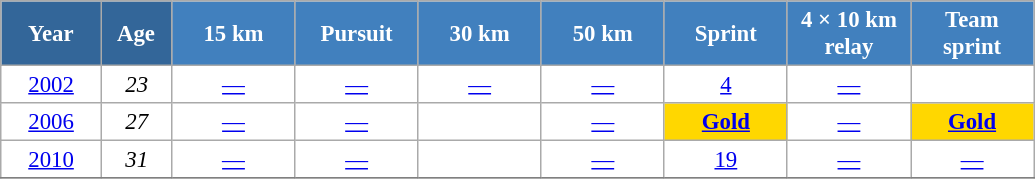<table class="wikitable" style="font-size:95%; text-align:center; border:grey solid 1px; border-collapse:collapse; background:#ffffff;">
<tr>
<th style="background-color:#369; color:white; width:60px;"> Year </th>
<th style="background-color:#369; color:white; width:40px;"> Age </th>
<th style="background-color:#4180be; color:white; width:75px;"> 15 km </th>
<th style="background-color:#4180be; color:white; width:75px;"> Pursuit </th>
<th style="background-color:#4180be; color:white; width:75px;"> 30 km </th>
<th style="background-color:#4180be; color:white; width:75px;"> 50 km </th>
<th style="background-color:#4180be; color:white; width:75px;"> Sprint </th>
<th style="background-color:#4180be; color:white; width:75px;"> 4 × 10 km <br> relay </th>
<th style="background-color:#4180be; color:white; width:75px;"> Team <br> sprint </th>
</tr>
<tr>
<td><a href='#'>2002</a></td>
<td><em>23</em></td>
<td><a href='#'>—</a></td>
<td><a href='#'>—</a></td>
<td><a href='#'>—</a></td>
<td><a href='#'>—</a></td>
<td><a href='#'>4</a></td>
<td><a href='#'>—</a></td>
<td></td>
</tr>
<tr>
<td><a href='#'>2006</a></td>
<td><em>27</em></td>
<td><a href='#'>—</a></td>
<td><a href='#'>—</a></td>
<td></td>
<td><a href='#'>—</a></td>
<td style="background:gold;"><a href='#'><strong>Gold</strong></a></td>
<td><a href='#'>—</a></td>
<td style="background:gold;"><a href='#'><strong>Gold</strong></a></td>
</tr>
<tr>
<td><a href='#'>2010</a></td>
<td><em>31</em></td>
<td><a href='#'>—</a></td>
<td><a href='#'>—</a></td>
<td></td>
<td><a href='#'>—</a></td>
<td><a href='#'>19</a></td>
<td><a href='#'>—</a></td>
<td><a href='#'>—</a></td>
</tr>
<tr>
</tr>
</table>
